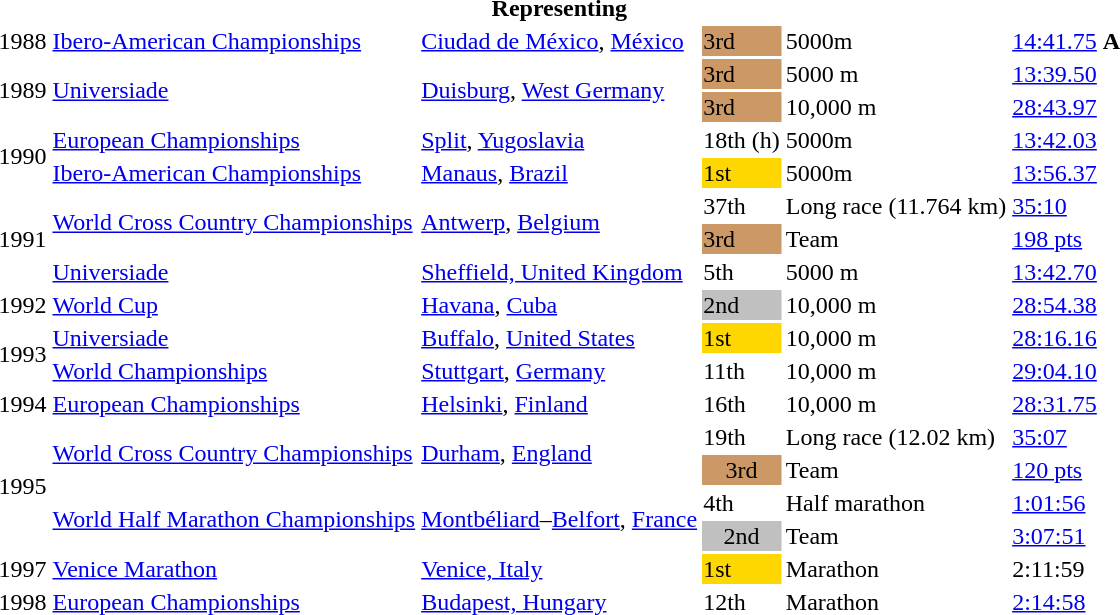<table>
<tr>
<th colspan="6">Representing </th>
</tr>
<tr>
<td>1988</td>
<td><a href='#'>Ibero-American Championships</a></td>
<td><a href='#'>Ciudad de México</a>, <a href='#'>México</a></td>
<td bgcolor="cc9966">3rd</td>
<td>5000m</td>
<td><a href='#'>14:41.75</a> <strong>A</strong></td>
</tr>
<tr>
<td rowspan=2>1989</td>
<td rowspan=2><a href='#'>Universiade</a></td>
<td rowspan=2><a href='#'>Duisburg</a>, <a href='#'>West Germany</a></td>
<td bgcolor="cc9966">3rd</td>
<td>5000 m</td>
<td><a href='#'>13:39.50</a></td>
</tr>
<tr>
<td bgcolor="cc9966">3rd</td>
<td>10,000 m</td>
<td><a href='#'>28:43.97</a></td>
</tr>
<tr>
<td rowspan=2>1990</td>
<td><a href='#'>European Championships</a></td>
<td><a href='#'>Split</a>, <a href='#'>Yugoslavia</a></td>
<td>18th (h)</td>
<td>5000m</td>
<td><a href='#'>13:42.03</a></td>
</tr>
<tr>
<td><a href='#'>Ibero-American Championships</a></td>
<td><a href='#'>Manaus</a>, <a href='#'>Brazil</a></td>
<td bgcolor=gold>1st</td>
<td>5000m</td>
<td><a href='#'>13:56.37</a></td>
</tr>
<tr>
<td rowspan=3>1991</td>
<td rowspan=2><a href='#'>World Cross Country Championships</a></td>
<td rowspan=2><a href='#'>Antwerp</a>, <a href='#'>Belgium</a></td>
<td>37th</td>
<td>Long race (11.764 km)</td>
<td><a href='#'>35:10</a></td>
</tr>
<tr>
<td bgcolor="cc9966">3rd</td>
<td>Team</td>
<td><a href='#'>198 pts</a></td>
</tr>
<tr>
<td><a href='#'>Universiade</a></td>
<td><a href='#'>Sheffield, United Kingdom</a></td>
<td>5th</td>
<td>5000 m</td>
<td><a href='#'>13:42.70</a></td>
</tr>
<tr>
<td>1992</td>
<td><a href='#'>World Cup</a></td>
<td><a href='#'>Havana</a>, <a href='#'>Cuba</a></td>
<td bgcolor="silver">2nd</td>
<td>10,000 m</td>
<td><a href='#'>28:54.38</a></td>
</tr>
<tr>
<td rowspan=2>1993</td>
<td><a href='#'>Universiade</a></td>
<td><a href='#'>Buffalo</a>, <a href='#'>United States</a></td>
<td bgcolor="gold">1st</td>
<td>10,000 m</td>
<td><a href='#'>28:16.16</a></td>
</tr>
<tr>
<td><a href='#'>World Championships</a></td>
<td><a href='#'>Stuttgart</a>, <a href='#'>Germany</a></td>
<td>11th</td>
<td>10,000 m</td>
<td><a href='#'>29:04.10</a></td>
</tr>
<tr>
<td>1994</td>
<td><a href='#'>European Championships</a></td>
<td><a href='#'>Helsinki</a>, <a href='#'>Finland</a></td>
<td>16th</td>
<td>10,000 m</td>
<td><a href='#'>28:31.75</a></td>
</tr>
<tr>
<td rowspan=4>1995</td>
<td rowspan=2><a href='#'>World Cross Country Championships</a></td>
<td rowspan=2><a href='#'>Durham</a>, <a href='#'>England</a></td>
<td>19th</td>
<td>Long race (12.02 km)</td>
<td><a href='#'>35:07</a></td>
</tr>
<tr>
<td bgcolor="cc9966" align="center">3rd</td>
<td>Team</td>
<td><a href='#'>120 pts</a></td>
</tr>
<tr>
<td rowspan=2><a href='#'>World Half Marathon Championships</a></td>
<td rowspan=2><a href='#'>Montbéliard</a>–<a href='#'>Belfort</a>, <a href='#'>France</a></td>
<td>4th</td>
<td>Half marathon</td>
<td><a href='#'>1:01:56</a></td>
</tr>
<tr>
<td bgcolor="silver" align="center">2nd</td>
<td>Team</td>
<td><a href='#'>3:07:51</a></td>
</tr>
<tr>
<td>1997</td>
<td><a href='#'>Venice Marathon</a></td>
<td><a href='#'>Venice, Italy</a></td>
<td bgcolor="gold">1st</td>
<td>Marathon</td>
<td>2:11:59</td>
</tr>
<tr>
<td>1998</td>
<td><a href='#'>European Championships</a></td>
<td><a href='#'>Budapest, Hungary</a></td>
<td>12th</td>
<td>Marathon</td>
<td><a href='#'>2:14:58</a></td>
</tr>
</table>
